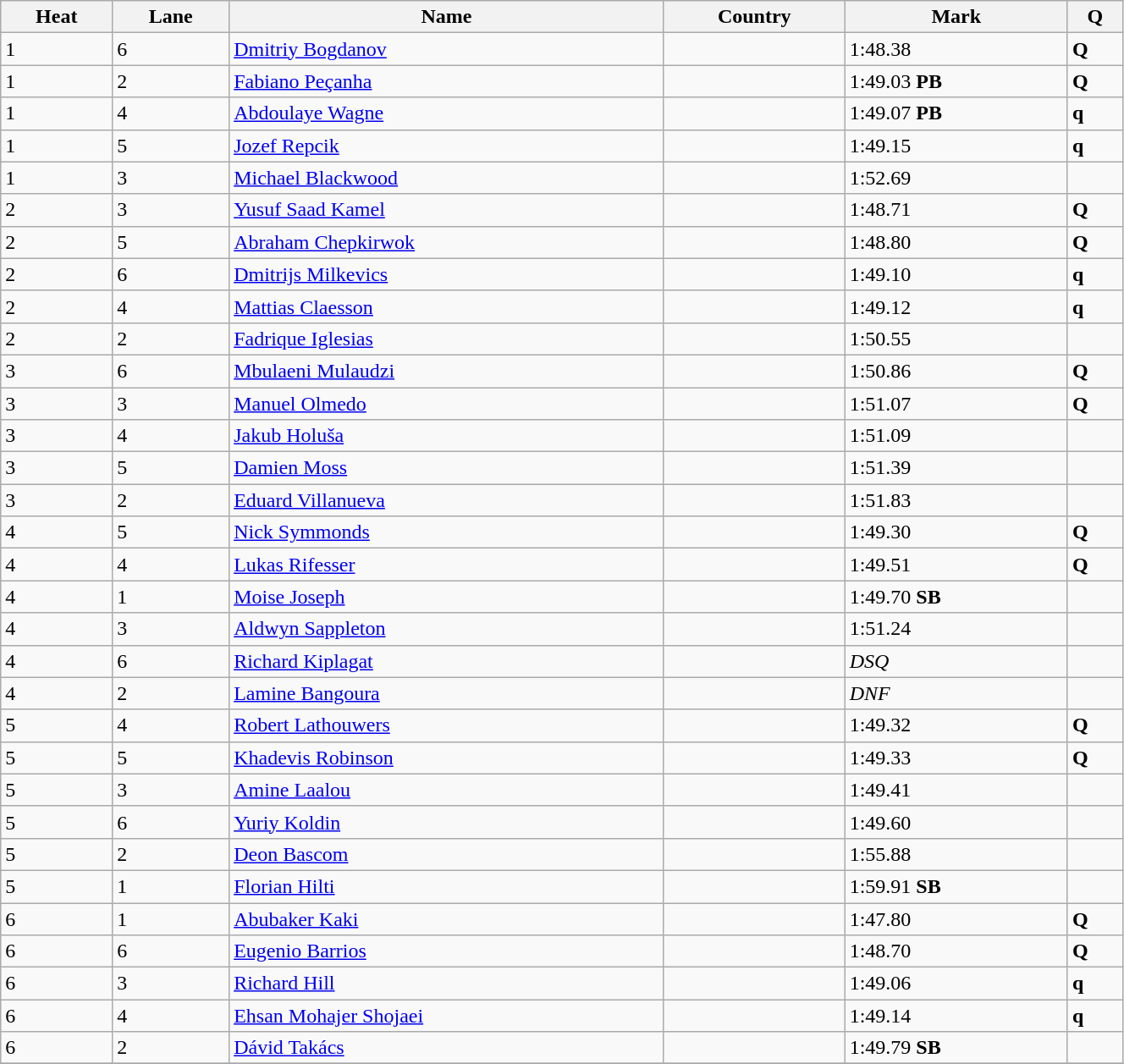<table class="wikitable sortable" width=70%>
<tr>
<th>Heat</th>
<th>Lane</th>
<th>Name</th>
<th>Country</th>
<th>Mark</th>
<th>Q</th>
</tr>
<tr>
<td>1</td>
<td>6</td>
<td><a href='#'>Dmitriy Bogdanov</a></td>
<td></td>
<td>1:48.38</td>
<td><strong>Q</strong></td>
</tr>
<tr>
<td>1</td>
<td>2</td>
<td><a href='#'>Fabiano Peçanha</a></td>
<td></td>
<td>1:49.03 <strong>PB</strong></td>
<td><strong>Q</strong></td>
</tr>
<tr>
<td>1</td>
<td>4</td>
<td><a href='#'>Abdoulaye Wagne</a></td>
<td></td>
<td>1:49.07 <strong>PB</strong></td>
<td><strong>q</strong></td>
</tr>
<tr>
<td>1</td>
<td>5</td>
<td><a href='#'>Jozef Repcik</a></td>
<td></td>
<td>1:49.15</td>
<td><strong>q</strong></td>
</tr>
<tr>
<td>1</td>
<td>3</td>
<td><a href='#'>Michael Blackwood</a></td>
<td></td>
<td>1:52.69</td>
</tr>
<tr>
<td>2</td>
<td>3</td>
<td><a href='#'>Yusuf Saad Kamel</a></td>
<td></td>
<td>1:48.71</td>
<td><strong>Q</strong></td>
</tr>
<tr>
<td>2</td>
<td>5</td>
<td><a href='#'>Abraham Chepkirwok</a></td>
<td></td>
<td>1:48.80</td>
<td><strong>Q</strong></td>
</tr>
<tr>
<td>2</td>
<td>6</td>
<td><a href='#'>Dmitrijs Milkevics</a></td>
<td></td>
<td>1:49.10</td>
<td><strong>q</strong></td>
</tr>
<tr>
<td>2</td>
<td>4</td>
<td><a href='#'>Mattias Claesson</a></td>
<td></td>
<td>1:49.12</td>
<td><strong>q</strong></td>
</tr>
<tr>
<td>2</td>
<td>2</td>
<td><a href='#'>Fadrique Iglesias</a></td>
<td></td>
<td>1:50.55</td>
<td></td>
</tr>
<tr>
<td>3</td>
<td>6</td>
<td><a href='#'>Mbulaeni Mulaudzi</a></td>
<td></td>
<td>1:50.86</td>
<td><strong>Q</strong></td>
</tr>
<tr>
<td>3</td>
<td>3</td>
<td><a href='#'>Manuel Olmedo</a></td>
<td></td>
<td>1:51.07</td>
<td><strong>Q</strong></td>
</tr>
<tr>
<td>3</td>
<td>4</td>
<td><a href='#'>Jakub Holuša</a></td>
<td></td>
<td>1:51.09</td>
<td></td>
</tr>
<tr>
<td>3</td>
<td>5</td>
<td><a href='#'>Damien Moss</a></td>
<td></td>
<td>1:51.39</td>
<td></td>
</tr>
<tr>
<td>3</td>
<td>2</td>
<td><a href='#'>Eduard Villanueva</a></td>
<td></td>
<td>1:51.83</td>
<td></td>
</tr>
<tr>
<td>4</td>
<td>5</td>
<td><a href='#'>Nick Symmonds</a></td>
<td></td>
<td>1:49.30</td>
<td><strong>Q</strong></td>
</tr>
<tr>
<td>4</td>
<td>4</td>
<td><a href='#'>Lukas Rifesser</a></td>
<td></td>
<td>1:49.51</td>
<td><strong>Q</strong></td>
</tr>
<tr>
<td>4</td>
<td>1</td>
<td><a href='#'>Moise Joseph</a></td>
<td></td>
<td>1:49.70 <strong>SB</strong></td>
<td></td>
</tr>
<tr>
<td>4</td>
<td>3</td>
<td><a href='#'>Aldwyn Sappleton</a></td>
<td></td>
<td>1:51.24</td>
<td></td>
</tr>
<tr>
<td>4</td>
<td>6</td>
<td><a href='#'>Richard Kiplagat</a></td>
<td></td>
<td><em>DSQ</em></td>
<td></td>
</tr>
<tr>
<td>4</td>
<td>2</td>
<td><a href='#'>Lamine Bangoura</a></td>
<td></td>
<td><em>DNF</em></td>
<td></td>
</tr>
<tr>
<td>5</td>
<td>4</td>
<td><a href='#'>Robert Lathouwers</a></td>
<td></td>
<td>1:49.32</td>
<td><strong>Q</strong></td>
</tr>
<tr>
<td>5</td>
<td>5</td>
<td><a href='#'>Khadevis Robinson</a></td>
<td></td>
<td>1:49.33</td>
<td><strong>Q</strong></td>
</tr>
<tr>
<td>5</td>
<td>3</td>
<td><a href='#'>Amine Laalou</a></td>
<td></td>
<td>1:49.41</td>
<td></td>
</tr>
<tr>
<td>5</td>
<td>6</td>
<td><a href='#'>Yuriy Koldin</a></td>
<td></td>
<td>1:49.60</td>
<td></td>
</tr>
<tr>
<td>5</td>
<td>2</td>
<td><a href='#'>Deon Bascom</a></td>
<td></td>
<td>1:55.88</td>
<td></td>
</tr>
<tr>
<td>5</td>
<td>1</td>
<td><a href='#'>Florian Hilti</a></td>
<td></td>
<td>1:59.91 <strong>SB</strong></td>
<td></td>
</tr>
<tr>
<td>6</td>
<td>1</td>
<td><a href='#'>Abubaker Kaki</a></td>
<td></td>
<td>1:47.80</td>
<td><strong>Q</strong></td>
</tr>
<tr>
<td>6</td>
<td>6</td>
<td><a href='#'>Eugenio Barrios</a></td>
<td></td>
<td>1:48.70</td>
<td><strong>Q</strong></td>
</tr>
<tr>
<td>6</td>
<td>3</td>
<td><a href='#'>Richard Hill</a></td>
<td></td>
<td>1:49.06</td>
<td><strong>q</strong></td>
</tr>
<tr>
<td>6</td>
<td>4</td>
<td><a href='#'>Ehsan Mohajer Shojaei</a></td>
<td></td>
<td>1:49.14</td>
<td><strong>q</strong></td>
</tr>
<tr>
<td>6</td>
<td>2</td>
<td><a href='#'>Dávid Takács</a></td>
<td></td>
<td>1:49.79 <strong>SB</strong></td>
<td></td>
</tr>
<tr>
</tr>
</table>
